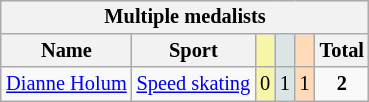<table class=wikitable style="font-size:85%; float:right; text-align:center">
<tr>
<th colspan=6>Multiple medalists</th>
</tr>
<tr>
<th>Name</th>
<th>Sport</th>
<td bgcolor=F7F6A8></td>
<td bgcolor=DCE5E5></td>
<td bgcolor=FFDAB9></td>
<th>Total</th>
</tr>
<tr>
<td><a href='#'>Dianne Holum</a></td>
<td><a href='#'>Speed skating</a></td>
<td bgcolor=F7F6A8>0</td>
<td bgcolor=DCE5E5>1</td>
<td bgcolor=FFDAB9>1</td>
<td><strong>2</strong></td>
</tr>
</table>
